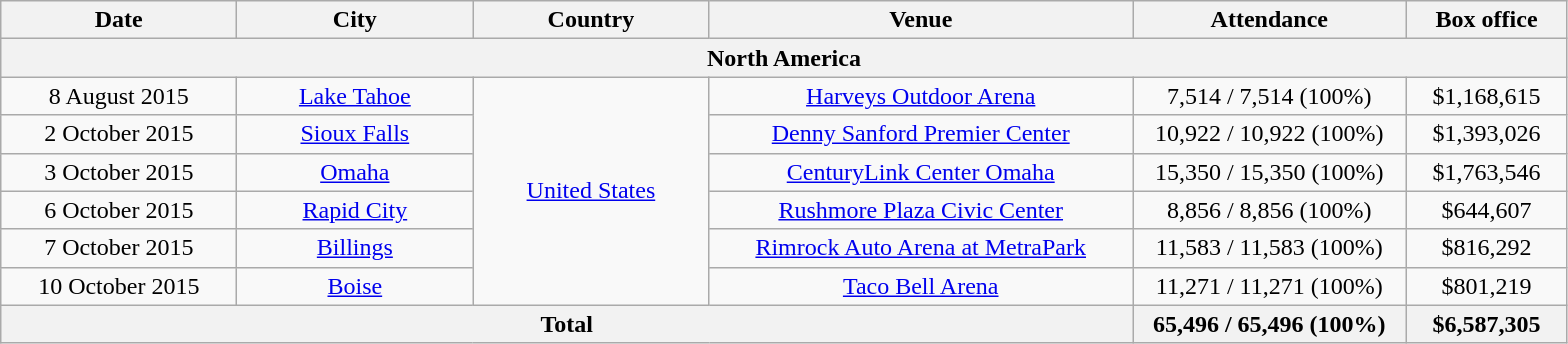<table class="wikitable" style="text-align:center;">
<tr>
<th width="150">Date</th>
<th width="150">City</th>
<th width="150">Country</th>
<th width="275">Venue</th>
<th width="175">Attendance</th>
<th width="100">Box office</th>
</tr>
<tr>
<th colspan="7">North America</th>
</tr>
<tr>
<td>8 August 2015</td>
<td><a href='#'>Lake Tahoe</a></td>
<td rowspan="6"><a href='#'>United States</a></td>
<td><a href='#'>Harveys Outdoor Arena</a></td>
<td>7,514 / 7,514 (100%)</td>
<td>$1,168,615</td>
</tr>
<tr>
<td>2 October 2015</td>
<td><a href='#'>Sioux Falls</a></td>
<td><a href='#'>Denny Sanford Premier Center</a></td>
<td>10,922 / 10,922 (100%)</td>
<td>$1,393,026</td>
</tr>
<tr>
<td>3 October 2015</td>
<td><a href='#'>Omaha</a></td>
<td><a href='#'>CenturyLink Center Omaha</a></td>
<td>15,350 / 15,350 (100%)</td>
<td>$1,763,546</td>
</tr>
<tr>
<td>6 October 2015</td>
<td><a href='#'>Rapid City</a></td>
<td><a href='#'>Rushmore Plaza Civic Center</a></td>
<td>8,856 / 8,856 (100%)</td>
<td>$644,607</td>
</tr>
<tr>
<td>7 October 2015</td>
<td><a href='#'>Billings</a></td>
<td><a href='#'>Rimrock Auto Arena at MetraPark</a></td>
<td>11,583 / 11,583 (100%)</td>
<td>$816,292</td>
</tr>
<tr>
<td>10 October 2015</td>
<td><a href='#'>Boise</a></td>
<td><a href='#'>Taco Bell Arena</a></td>
<td>11,271 / 11,271 (100%)</td>
<td>$801,219</td>
</tr>
<tr>
<th colspan="4">Total</th>
<th>65,496 / 65,496 (100%)</th>
<th>$6,587,305</th>
</tr>
</table>
